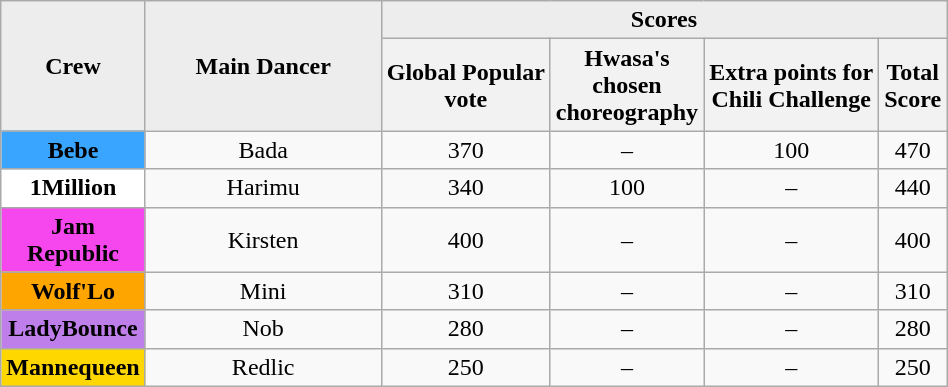<table class="wikitable sortable" style="text-align:center; font-size:100%">
<tr>
<th rowspan="2" style="background:#EDEDED; width: 80px">Crew</th>
<th rowspan="2" style="background:#EDEDED; width: 150px">Main Dancer</th>
<th colspan="4" style="background:#EDEDED">Scores</th>
</tr>
<tr>
<th>Global Popular <br> vote</th>
<th>Hwasa's <br>chosen<br>choreography</th>
<th>Extra points for <br>Chili Challenge</th>
<th>Total <br>Score</th>
</tr>
<tr>
<td style="background:#3AA5FF"><strong>Bebe</strong></td>
<td>Bada</td>
<td>370</td>
<td>–</td>
<td>100</td>
<td>470</td>
</tr>
<tr>
<td style="background:white"><strong>1Million</strong></td>
<td>Harimu</td>
<td>340</td>
<td>100</td>
<td>–</td>
<td>440</td>
</tr>
<tr>
<td style="background:#F646EE"><strong>Jam Republic</strong></td>
<td>Kirsten</td>
<td>400</td>
<td>–</td>
<td>–</td>
<td>400</td>
</tr>
<tr>
<td style="background:orange"><strong>Wolf'Lo</strong></td>
<td>Mini</td>
<td>310</td>
<td>–</td>
<td>–</td>
<td>310</td>
</tr>
<tr>
<td style="background:#BF7FEB"><strong>LadyBounce</strong></td>
<td>Nob</td>
<td>280</td>
<td>–</td>
<td>–</td>
<td>280</td>
</tr>
<tr>
<td style="background:gold"><strong>Mannequeen</strong></td>
<td>Redlic</td>
<td>250</td>
<td>–</td>
<td>–</td>
<td>250</td>
</tr>
</table>
